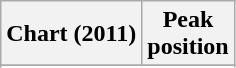<table class="wikitable">
<tr>
<th>Chart (2011)</th>
<th>Peak<br>position</th>
</tr>
<tr>
</tr>
<tr>
</tr>
<tr>
</tr>
<tr>
</tr>
</table>
